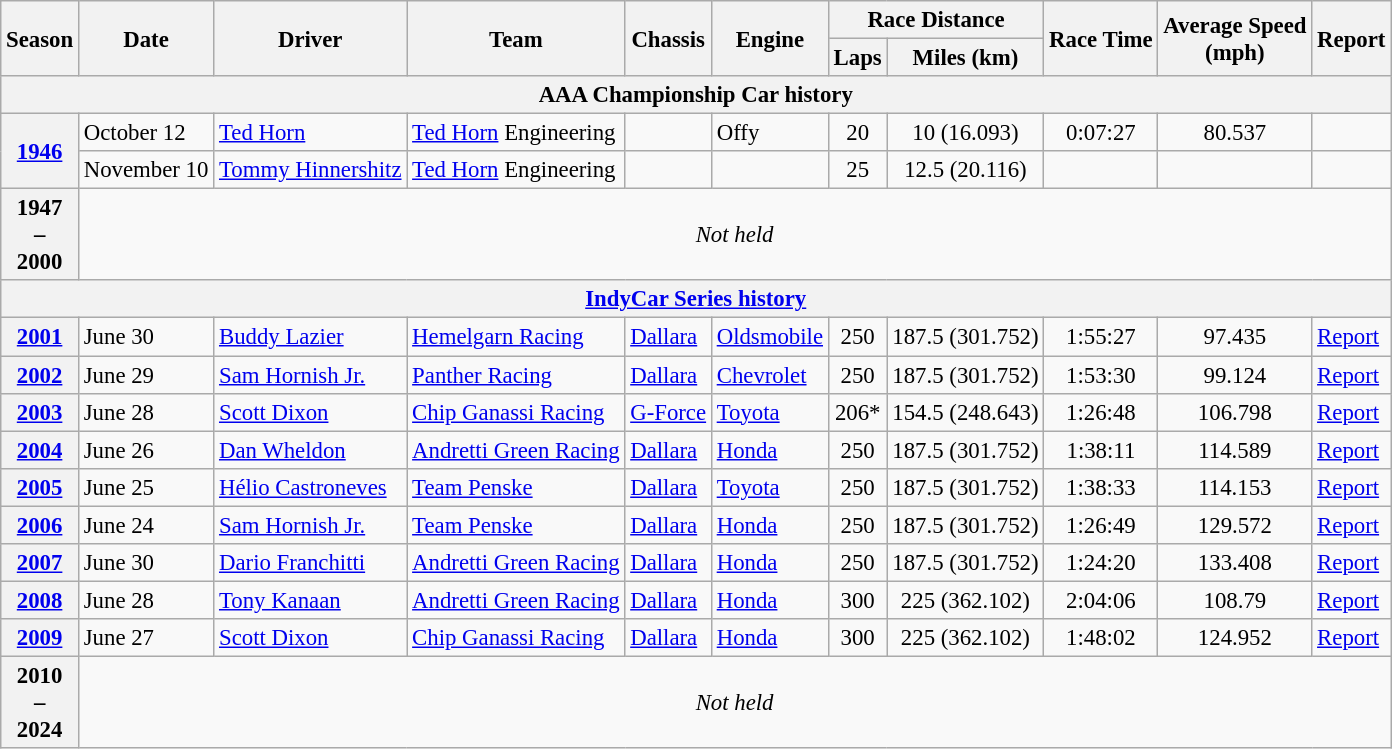<table class="wikitable" style="font-size: 95%;">
<tr>
<th rowspan="2">Season</th>
<th rowspan="2">Date</th>
<th rowspan="2">Driver</th>
<th rowspan="2">Team</th>
<th rowspan="2">Chassis</th>
<th rowspan="2">Engine</th>
<th colspan="2">Race Distance</th>
<th rowspan="2">Race Time</th>
<th rowspan="2">Average Speed<br>(mph)</th>
<th rowspan="2">Report</th>
</tr>
<tr>
<th>Laps</th>
<th>Miles (km)</th>
</tr>
<tr>
<th colspan=11>AAA Championship Car history</th>
</tr>
<tr>
<th rowspan=2><a href='#'>1946</a></th>
<td>October 12</td>
<td> <a href='#'>Ted Horn</a></td>
<td><a href='#'>Ted Horn</a> Engineering</td>
<td></td>
<td>Offy</td>
<td align="center">20</td>
<td align="center">10 (16.093)</td>
<td align="center">0:07:27</td>
<td align="center">80.537</td>
<td></td>
</tr>
<tr>
<td>November 10</td>
<td> <a href='#'>Tommy Hinnershitz</a></td>
<td><a href='#'>Ted Horn</a> Engineering</td>
<td></td>
<td></td>
<td align="center">25</td>
<td align="center">12.5 (20.116)</td>
<td align="center"></td>
<td align="center"></td>
<td></td>
</tr>
<tr>
<th>1947<br>–<br>2000</th>
<td colspan=11 align=center><em>Not held</em></td>
</tr>
<tr>
<th colspan=11><a href='#'>IndyCar Series history</a></th>
</tr>
<tr>
<th><a href='#'>2001</a></th>
<td>June 30</td>
<td> <a href='#'>Buddy Lazier</a></td>
<td><a href='#'>Hemelgarn Racing</a></td>
<td><a href='#'>Dallara</a></td>
<td><a href='#'>Oldsmobile</a></td>
<td align="center">250</td>
<td align="center">187.5 (301.752)</td>
<td align="center">1:55:27</td>
<td align="center">97.435</td>
<td><a href='#'>Report</a></td>
</tr>
<tr>
<th><a href='#'>2002</a></th>
<td>June 29</td>
<td> <a href='#'>Sam Hornish Jr.</a></td>
<td><a href='#'>Panther Racing</a></td>
<td><a href='#'>Dallara</a></td>
<td><a href='#'>Chevrolet</a></td>
<td align="center">250</td>
<td align="center">187.5 (301.752)</td>
<td align="center">1:53:30</td>
<td align="center">99.124</td>
<td><a href='#'>Report</a></td>
</tr>
<tr>
<th><a href='#'>2003</a></th>
<td>June 28</td>
<td> <a href='#'>Scott Dixon</a></td>
<td><a href='#'>Chip Ganassi Racing</a></td>
<td><a href='#'>G-Force</a></td>
<td><a href='#'>Toyota</a></td>
<td align="center">206*</td>
<td align="center">154.5 (248.643)</td>
<td align="center">1:26:48</td>
<td align="center">106.798</td>
<td><a href='#'>Report</a></td>
</tr>
<tr>
<th><a href='#'>2004</a></th>
<td>June 26</td>
<td> <a href='#'>Dan Wheldon</a></td>
<td><a href='#'>Andretti Green Racing</a></td>
<td><a href='#'>Dallara</a></td>
<td><a href='#'>Honda</a></td>
<td align="center">250</td>
<td align="center">187.5 (301.752)</td>
<td align="center">1:38:11</td>
<td align="center">114.589</td>
<td><a href='#'>Report</a></td>
</tr>
<tr>
<th><a href='#'>2005</a></th>
<td>June 25</td>
<td> <a href='#'>Hélio Castroneves</a></td>
<td><a href='#'>Team Penske</a></td>
<td><a href='#'>Dallara</a></td>
<td><a href='#'>Toyota</a></td>
<td align="center">250</td>
<td align="center">187.5 (301.752)</td>
<td align="center">1:38:33</td>
<td align="center">114.153</td>
<td><a href='#'>Report</a></td>
</tr>
<tr>
<th><a href='#'>2006</a></th>
<td>June 24</td>
<td> <a href='#'>Sam Hornish Jr.</a></td>
<td><a href='#'>Team Penske</a></td>
<td><a href='#'>Dallara</a></td>
<td><a href='#'>Honda</a></td>
<td align="center">250</td>
<td align="center">187.5 (301.752)</td>
<td align="center">1:26:49</td>
<td align="center">129.572</td>
<td><a href='#'>Report</a></td>
</tr>
<tr>
<th><a href='#'>2007</a></th>
<td>June 30</td>
<td> <a href='#'>Dario Franchitti</a></td>
<td><a href='#'>Andretti Green Racing</a></td>
<td><a href='#'>Dallara</a></td>
<td><a href='#'>Honda</a></td>
<td align="center">250</td>
<td align="center">187.5 (301.752)</td>
<td align="center">1:24:20</td>
<td align="center">133.408</td>
<td><a href='#'>Report</a></td>
</tr>
<tr>
<th><a href='#'>2008</a></th>
<td>June 28</td>
<td> <a href='#'>Tony Kanaan</a></td>
<td><a href='#'>Andretti Green Racing</a></td>
<td><a href='#'>Dallara</a></td>
<td><a href='#'>Honda</a></td>
<td align="center">300</td>
<td align="center">225 (362.102)</td>
<td align="center">2:04:06</td>
<td align="center">108.79</td>
<td><a href='#'>Report</a></td>
</tr>
<tr>
<th><a href='#'>2009</a></th>
<td>June 27</td>
<td> <a href='#'>Scott Dixon</a></td>
<td><a href='#'>Chip Ganassi Racing</a></td>
<td><a href='#'>Dallara</a></td>
<td><a href='#'>Honda</a></td>
<td align="center">300</td>
<td align="center">225 (362.102)</td>
<td align="center">1:48:02</td>
<td align="center">124.952</td>
<td><a href='#'>Report</a></td>
</tr>
<tr>
<th>2010<br>–<br>2024</th>
<td colspan=10 align=center><em>Not held</em></td>
</tr>
</table>
